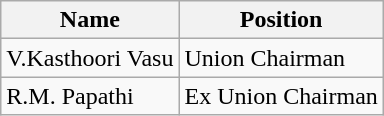<table class="wikitable">
<tr>
<th>Name</th>
<th>Position</th>
</tr>
<tr>
<td>V.Kasthoori Vasu</td>
<td>Union Chairman</td>
</tr>
<tr>
<td>R.M. Papathi</td>
<td>Ex Union Chairman</td>
</tr>
</table>
